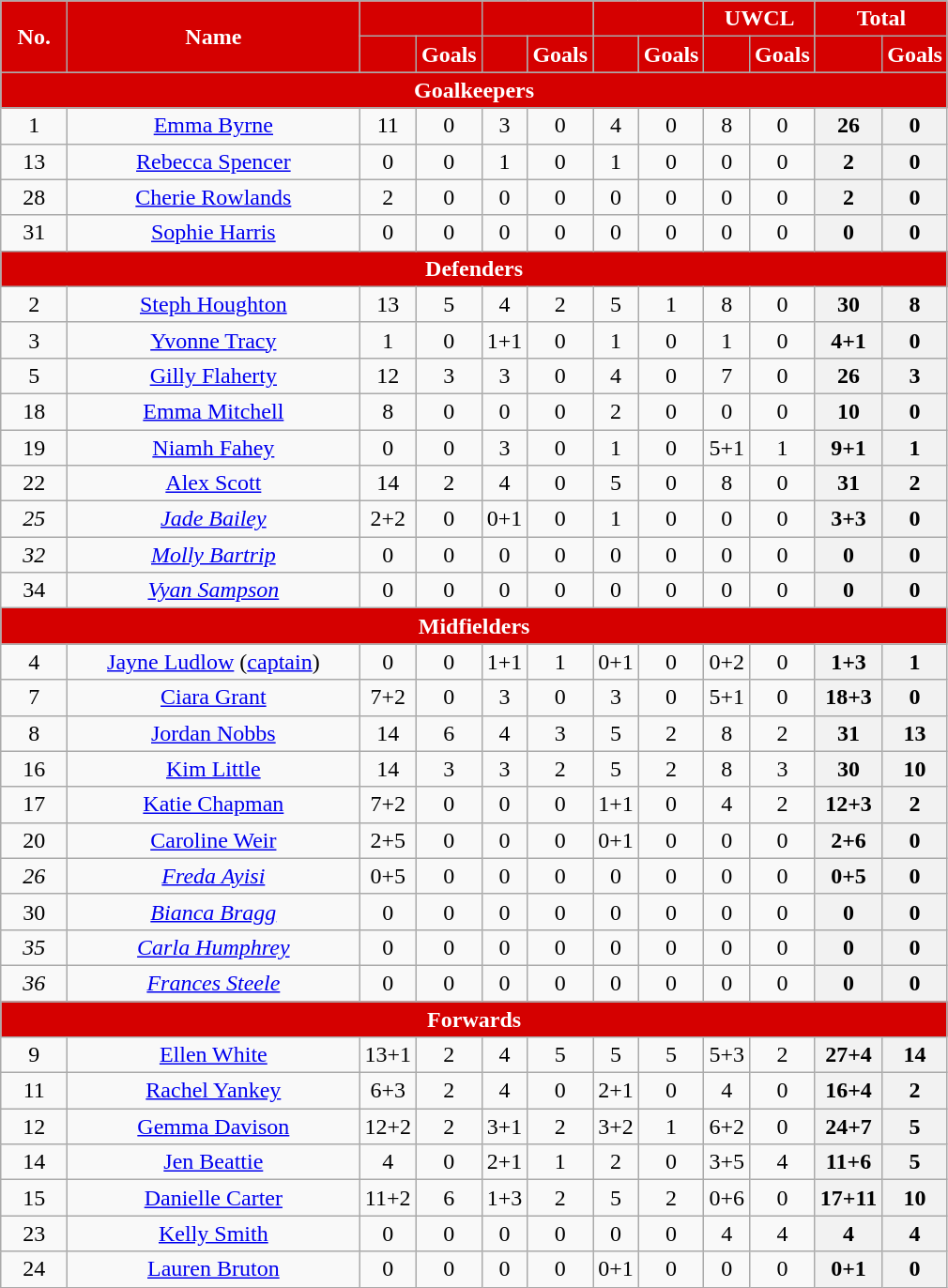<table class="wikitable" style="text-align:center; font-size:100%; ">
<tr>
<th rowspan="2" style="background:#d50000; color:white; text-align:center; width:40px">No.</th>
<th rowspan="2" style="background:#d50000; color:white; text-align:center;width:200px">Name</th>
<th colspan="2" style="background:#d50000; color:white; text-align:center;"><a href='#'></a></th>
<th colspan="2" style="background:#d50000; color:white; text-align:center;"><a href='#'></a></th>
<th colspan="2" style="background:#d50000; color:white; text-align:center;"></th>
<th colspan="2" style="background:#d50000; color:white; text-align:center;">UWCL</th>
<th colspan="2" style="background:#d50000; color:white; text-align:center;">Total</th>
</tr>
<tr>
<th style="background:#d50000; color:white; text-align:center;width=50px"></th>
<th style="background:#d50000; color:white; text-align:center;width=50px">Goals</th>
<th style="background:#d50000; color:white; text-align:center;width=50px"></th>
<th style="background:#d50000; color:white; text-align:center;width=50px">Goals</th>
<th style="background:#d50000; color:white; text-align:center;width=50px"></th>
<th style="background:#d50000; color:white; text-align:center;width=50px">Goals</th>
<th style="background:#d50000; color:white; text-align:center;width=50px"></th>
<th style="background:#d50000; color:white; text-align:center;width=50px">Goals</th>
<th style="background:#d50000; color:white; text-align:center;width=50px"></th>
<th style="background:#d50000; color:white; text-align:center;width=50px">Goals</th>
</tr>
<tr>
<th colspan="12" style="background:#d50000; color:white; text-align:center">Goalkeepers</th>
</tr>
<tr>
<td>1</td>
<td> <a href='#'>Emma Byrne</a></td>
<td>11</td>
<td>0</td>
<td>3</td>
<td>0</td>
<td>4</td>
<td>0</td>
<td>8</td>
<td>0</td>
<th>26</th>
<th>0</th>
</tr>
<tr>
<td>13</td>
<td><em></em> <a href='#'>Rebecca Spencer</a></td>
<td>0</td>
<td>0</td>
<td>1</td>
<td>0</td>
<td>1</td>
<td>0</td>
<td>0</td>
<td>0</td>
<th>2</th>
<th>0</th>
</tr>
<tr>
<td>28</td>
<td><em></em> <a href='#'>Cherie Rowlands</a></td>
<td>2</td>
<td>0</td>
<td>0</td>
<td>0</td>
<td>0</td>
<td>0</td>
<td>0</td>
<td>0</td>
<th>2</th>
<th>0</th>
</tr>
<tr>
<td>31</td>
<td> <a href='#'>Sophie Harris</a></td>
<td>0</td>
<td>0</td>
<td>0</td>
<td>0</td>
<td>0</td>
<td>0</td>
<td>0</td>
<td>0</td>
<th>0</th>
<th>0</th>
</tr>
<tr>
<th colspan="12" style="background:#d50000; color:white; text-align:center">Defenders</th>
</tr>
<tr>
<td>2</td>
<td> <a href='#'>Steph Houghton</a></td>
<td>13</td>
<td>5</td>
<td>4</td>
<td>2</td>
<td>5</td>
<td>1</td>
<td>8</td>
<td>0</td>
<th>30</th>
<th>8</th>
</tr>
<tr>
<td>3</td>
<td> <a href='#'>Yvonne Tracy</a></td>
<td>1</td>
<td>0</td>
<td>1+1</td>
<td>0</td>
<td>1</td>
<td>0</td>
<td>1</td>
<td>0</td>
<th>4+1</th>
<th>0</th>
</tr>
<tr>
<td>5</td>
<td> <a href='#'>Gilly Flaherty</a></td>
<td>12</td>
<td>3</td>
<td>3</td>
<td>0</td>
<td>4</td>
<td>0</td>
<td>7</td>
<td>0</td>
<th>26</th>
<th>3</th>
</tr>
<tr>
<td>18</td>
<td> <a href='#'>Emma Mitchell</a></td>
<td>8</td>
<td>0</td>
<td>0</td>
<td>0</td>
<td>2</td>
<td>0</td>
<td>0</td>
<td>0</td>
<th>10</th>
<th>0</th>
</tr>
<tr>
<td>19</td>
<td> <a href='#'>Niamh Fahey</a></td>
<td>0</td>
<td>0</td>
<td>3</td>
<td>0</td>
<td>1</td>
<td>0</td>
<td>5+1</td>
<td>1</td>
<th>9+1</th>
<th>1</th>
</tr>
<tr>
<td>22</td>
<td> <a href='#'>Alex Scott</a></td>
<td>14</td>
<td>2</td>
<td>4</td>
<td>0</td>
<td>5</td>
<td>0</td>
<td>8</td>
<td>0</td>
<th>31</th>
<th>2</th>
</tr>
<tr>
<td><em>25</em></td>
<td><em> <a href='#'>Jade Bailey</a></em></td>
<td>2+2</td>
<td>0</td>
<td>0+1</td>
<td>0</td>
<td>1</td>
<td>0</td>
<td>0</td>
<td>0</td>
<th>3+3</th>
<th>0</th>
</tr>
<tr>
<td><em>32</em></td>
<td><em> <a href='#'>Molly Bartrip</a></em></td>
<td>0</td>
<td>0</td>
<td>0</td>
<td>0</td>
<td>0</td>
<td>0</td>
<td>0</td>
<td>0</td>
<th>0</th>
<th>0</th>
</tr>
<tr>
<td>34</td>
<td><em> <a href='#'>Vyan Sampson</a></em></td>
<td>0</td>
<td>0</td>
<td>0</td>
<td>0</td>
<td>0</td>
<td>0</td>
<td>0</td>
<td>0</td>
<th>0</th>
<th>0</th>
</tr>
<tr>
<th colspan="12" style="background:#d50000; color:white; text-align:center">Midfielders</th>
</tr>
<tr>
<td>4</td>
<td> <a href='#'>Jayne Ludlow</a> (<a href='#'>captain</a>)</td>
<td>0</td>
<td>0</td>
<td>1+1</td>
<td>1</td>
<td>0+1</td>
<td>0</td>
<td>0+2</td>
<td>0</td>
<th>1+3</th>
<th>1</th>
</tr>
<tr>
<td>7</td>
<td> <a href='#'>Ciara Grant</a></td>
<td>7+2</td>
<td>0</td>
<td>3</td>
<td>0</td>
<td>3</td>
<td>0</td>
<td>5+1</td>
<td>0</td>
<th>18+3</th>
<th>0</th>
</tr>
<tr>
<td>8</td>
<td> <a href='#'>Jordan Nobbs</a></td>
<td>14</td>
<td>6</td>
<td>4</td>
<td>3</td>
<td>5</td>
<td>2</td>
<td>8</td>
<td>2</td>
<th>31</th>
<th>13</th>
</tr>
<tr>
<td>16</td>
<td> <a href='#'>Kim Little</a></td>
<td>14</td>
<td>3</td>
<td>3</td>
<td>2</td>
<td>5</td>
<td>2</td>
<td>8</td>
<td>3</td>
<th>30</th>
<th>10</th>
</tr>
<tr>
<td>17</td>
<td><em></em> <a href='#'>Katie Chapman</a></td>
<td>7+2</td>
<td>0</td>
<td>0</td>
<td>0</td>
<td>1+1</td>
<td>0</td>
<td>4</td>
<td>2</td>
<th>12+3</th>
<th>2</th>
</tr>
<tr>
<td>20</td>
<td> <a href='#'>Caroline Weir</a></td>
<td>2+5</td>
<td>0</td>
<td>0</td>
<td>0</td>
<td>0+1</td>
<td>0</td>
<td>0</td>
<td>0</td>
<th>2+6</th>
<th>0</th>
</tr>
<tr>
<td><em>26</em></td>
<td><em> <a href='#'>Freda Ayisi</a></em></td>
<td>0+5</td>
<td>0</td>
<td>0</td>
<td>0</td>
<td>0</td>
<td>0</td>
<td>0</td>
<td>0</td>
<th>0+5</th>
<th>0</th>
</tr>
<tr>
<td>30</td>
<td><em> <a href='#'>Bianca Bragg</a></em></td>
<td>0</td>
<td>0</td>
<td>0</td>
<td>0</td>
<td>0</td>
<td>0</td>
<td>0</td>
<td>0</td>
<th>0</th>
<th>0</th>
</tr>
<tr>
<td><em>35</em></td>
<td><em> <a href='#'>Carla Humphrey</a></em></td>
<td>0</td>
<td>0</td>
<td>0</td>
<td>0</td>
<td>0</td>
<td>0</td>
<td>0</td>
<td>0</td>
<th>0</th>
<th>0</th>
</tr>
<tr>
<td><em>36</em></td>
<td> <em><a href='#'>Frances Steele</a></em></td>
<td>0</td>
<td>0</td>
<td>0</td>
<td>0</td>
<td>0</td>
<td>0</td>
<td>0</td>
<td>0</td>
<th>0</th>
<th>0</th>
</tr>
<tr>
<th colspan="12" style="background:#d50000; color:white; text-align:center">Forwards</th>
</tr>
<tr>
<td>9</td>
<td> <a href='#'>Ellen White</a></td>
<td>13+1</td>
<td>2</td>
<td>4</td>
<td>5</td>
<td>5</td>
<td>5</td>
<td>5+3</td>
<td>2</td>
<th>27+4</th>
<th>14</th>
</tr>
<tr>
<td>11</td>
<td> <a href='#'>Rachel Yankey</a></td>
<td>6+3</td>
<td>2</td>
<td>4</td>
<td>0</td>
<td>2+1</td>
<td>0</td>
<td>4</td>
<td>0</td>
<th>16+4</th>
<th>2</th>
</tr>
<tr>
<td>12</td>
<td> <a href='#'>Gemma Davison</a></td>
<td>12+2</td>
<td>2</td>
<td>3+1</td>
<td>2</td>
<td>3+2</td>
<td>1</td>
<td>6+2</td>
<td>0</td>
<th>24+7</th>
<th>5</th>
</tr>
<tr>
<td>14</td>
<td> <a href='#'>Jen Beattie</a></td>
<td>4</td>
<td>0</td>
<td>2+1</td>
<td>1</td>
<td>2</td>
<td>0</td>
<td>3+5</td>
<td>4</td>
<th>11+6</th>
<th>5</th>
</tr>
<tr>
<td>15</td>
<td> <a href='#'>Danielle Carter</a></td>
<td>11+2</td>
<td>6</td>
<td>1+3</td>
<td>2</td>
<td>5</td>
<td>2</td>
<td>0+6</td>
<td>0</td>
<th>17+11</th>
<th>10</th>
</tr>
<tr>
<td>23</td>
<td> <a href='#'>Kelly Smith</a></td>
<td>0</td>
<td>0</td>
<td>0</td>
<td>0</td>
<td>0</td>
<td>0</td>
<td>4</td>
<td>4</td>
<th>4</th>
<th>4</th>
</tr>
<tr>
<td>24</td>
<td> <a href='#'>Lauren Bruton</a></td>
<td>0</td>
<td>0</td>
<td>0</td>
<td>0</td>
<td>0+1</td>
<td>0</td>
<td>0</td>
<td>0</td>
<th>0+1</th>
<th>0</th>
</tr>
</table>
